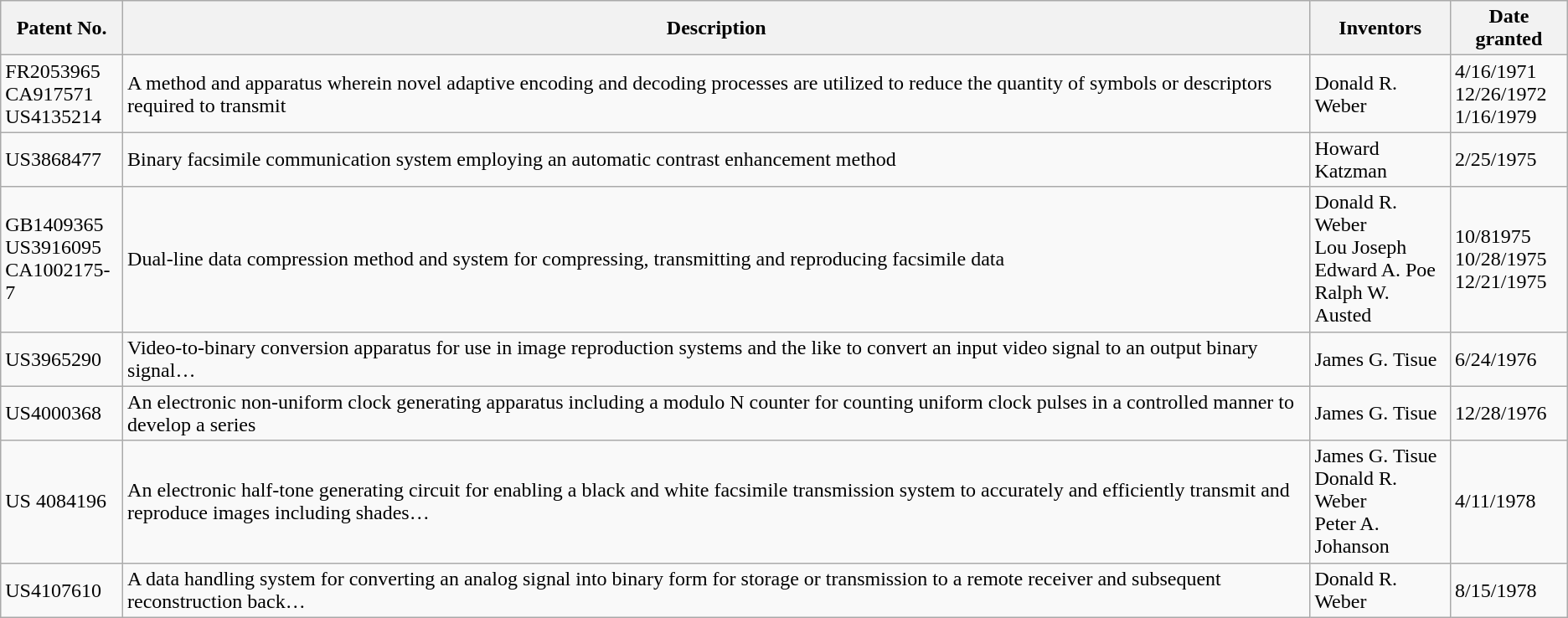<table class="wikitable">
<tr>
<th>Patent No.</th>
<th>Description</th>
<th>Inventors</th>
<th>Date granted</th>
</tr>
<tr>
<td>FR2053965<br>CA917571<br>US4135214</td>
<td>A method and apparatus wherein novel adaptive encoding and decoding processes are utilized to reduce the quantity of symbols or descriptors required to transmit</td>
<td>Donald R. Weber</td>
<td>4/16/1971<br>12/26/1972<br>1/16/1979</td>
</tr>
<tr>
<td>US3868477</td>
<td>Binary facsimile communication system employing an automatic contrast enhancement method</td>
<td>Howard Katzman</td>
<td>2/25/1975</td>
</tr>
<tr>
<td>GB1409365<br>US3916095<br>CA1002175-7</td>
<td>Dual-line data compression method and system for compressing, transmitting and reproducing facsimile data</td>
<td>Donald R. Weber<br>Lou Joseph<br>Edward A. Poe<br>Ralph W. Austed</td>
<td>10/81975<br>10/28/1975<br>12/21/1975</td>
</tr>
<tr>
<td>US3965290</td>
<td>Video-to-binary conversion apparatus for use in image reproduction systems and the like to convert an input video signal to an output binary signal…</td>
<td>James G. Tisue</td>
<td>6/24/1976</td>
</tr>
<tr>
<td>US4000368</td>
<td>An electronic non-uniform clock generating apparatus including a modulo N counter for counting uniform clock pulses in a controlled manner to develop a series</td>
<td>James G. Tisue</td>
<td>12/28/1976</td>
</tr>
<tr>
<td>US 4084196</td>
<td>An electronic half-tone generating circuit for enabling a black and white facsimile transmission system to accurately and efficiently transmit and reproduce images including shades…</td>
<td>James G. Tisue <br> Donald R. Weber <br> Peter A. Johanson</td>
<td>4/11/1978</td>
</tr>
<tr>
<td>US4107610</td>
<td>A data handling system for converting an analog signal into binary form for storage or transmission to a remote receiver and subsequent reconstruction back…</td>
<td>Donald R. Weber</td>
<td>8/15/1978</td>
</tr>
</table>
